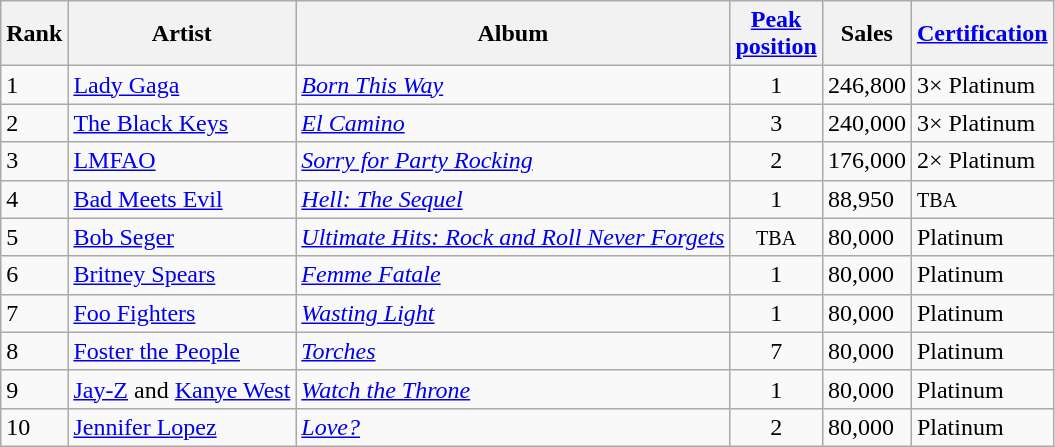<table class="wikitable sortable">
<tr>
<th>Rank</th>
<th>Artist</th>
<th>Album</th>
<th><a href='#'>Peak<br>position</a></th>
<th>Sales</th>
<th><a href='#'>Certification</a></th>
</tr>
<tr>
<td>1</td>
<td><a href='#'>Lady Gaga</a></td>
<td><em><a href='#'>Born This Way</a></em></td>
<td style="text-align:center;">1</td>
<td>246,800</td>
<td>3× Platinum</td>
</tr>
<tr>
<td>2</td>
<td><a href='#'>The Black Keys</a></td>
<td><em><a href='#'>El Camino</a></em></td>
<td style="text-align:center;">3</td>
<td>240,000</td>
<td>3× Platinum</td>
</tr>
<tr>
<td>3</td>
<td><a href='#'>LMFAO</a></td>
<td><em><a href='#'>Sorry for Party Rocking</a></em></td>
<td style="text-align:center;">2</td>
<td>176,000</td>
<td>2× Platinum</td>
</tr>
<tr>
<td>4</td>
<td><a href='#'>Bad Meets Evil</a></td>
<td><em><a href='#'>Hell: The Sequel</a></em></td>
<td style="text-align:center;">1</td>
<td>88,950</td>
<td><span><small>TBA</small></span></td>
</tr>
<tr>
<td>5</td>
<td><a href='#'>Bob Seger</a></td>
<td><em><a href='#'>Ultimate Hits: Rock and Roll Never Forgets</a></em></td>
<td style="text-align:center;"><span><small>TBA</small></span></td>
<td>80,000</td>
<td>Platinum</td>
</tr>
<tr>
<td>6</td>
<td><a href='#'>Britney Spears</a></td>
<td><em><a href='#'>Femme Fatale</a></em></td>
<td style="text-align:center;">1</td>
<td>80,000</td>
<td>Platinum</td>
</tr>
<tr>
<td>7</td>
<td><a href='#'>Foo Fighters</a></td>
<td><em><a href='#'>Wasting Light</a></em></td>
<td style="text-align:center;">1</td>
<td>80,000</td>
<td>Platinum</td>
</tr>
<tr>
<td>8</td>
<td><a href='#'>Foster the People</a></td>
<td><em><a href='#'>Torches</a></em></td>
<td style="text-align:center;">7</td>
<td>80,000</td>
<td>Platinum</td>
</tr>
<tr>
<td>9</td>
<td><a href='#'>Jay-Z</a> and <a href='#'>Kanye West</a></td>
<td><em><a href='#'>Watch the Throne</a></em></td>
<td style="text-align:center;">1</td>
<td>80,000</td>
<td>Platinum</td>
</tr>
<tr>
<td>10</td>
<td><a href='#'>Jennifer Lopez</a></td>
<td><em><a href='#'>Love?</a></em></td>
<td style="text-align:center;">2</td>
<td>80,000</td>
<td>Platinum</td>
</tr>
</table>
